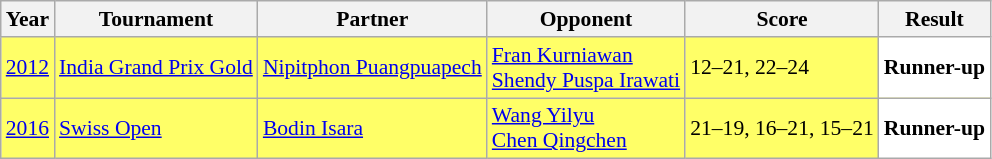<table class="sortable wikitable" style="font-size: 90%;">
<tr>
<th>Year</th>
<th>Tournament</th>
<th>Partner</th>
<th>Opponent</th>
<th>Score</th>
<th>Result</th>
</tr>
<tr style="background:#FFFF67">
<td align="center"><a href='#'>2012</a></td>
<td align="left"><a href='#'>India Grand Prix Gold</a></td>
<td align="left"> <a href='#'>Nipitphon Puangpuapech</a></td>
<td align="left"> <a href='#'>Fran Kurniawan</a><br> <a href='#'>Shendy Puspa Irawati</a></td>
<td align="left">12–21, 22–24</td>
<td style="text-align:left; background:white"> <strong>Runner-up</strong></td>
</tr>
<tr style="background:#FFFF67">
<td align="center"><a href='#'>2016</a></td>
<td align="left"><a href='#'>Swiss Open</a></td>
<td align="left"> <a href='#'>Bodin Isara</a></td>
<td align="left"> <a href='#'>Wang Yilyu</a><br> <a href='#'>Chen Qingchen</a></td>
<td align="left">21–19, 16–21, 15–21</td>
<td style="text-align:left; background:white"> <strong>Runner-up</strong></td>
</tr>
</table>
